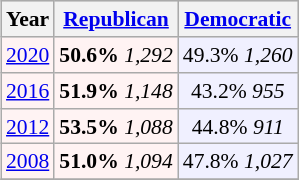<table class="wikitable"  style="float:right; font-size:90%;">
<tr style="background:lightgrey;">
<th>Year</th>
<th><a href='#'>Republican</a></th>
<th><a href='#'>Democratic</a></th>
</tr>
<tr>
<td style="text-align:center; background:#fff3f3;"><a href='#'>2020</a></td>
<td style="text-align:center; background:#fff3f3;"><strong>50.6%</strong> <em>1,292</em></td>
<td style="text-align:center; background:#f0f0ff;">49.3% <em>1,260</em></td>
</tr>
<tr>
<td style="text-align:center; background:#fff3f3;"><a href='#'>2016</a></td>
<td style="text-align:center; background:#fff3f3;"><strong>51.9%</strong> <em>1,148</em></td>
<td style="text-align:center; background:#f0f0ff;">43.2% <em>955</em></td>
</tr>
<tr>
<td style="text-align:center; background:#fff3f3;"><a href='#'>2012</a></td>
<td style="text-align:center; background:#fff3f3;"><strong>53.5%</strong> <em>1,088</em></td>
<td style="text-align:center; background:#f0f0ff;">44.8% <em>911</em></td>
</tr>
<tr>
<td style="text-align:center; background:#fff3f3;"><a href='#'>2008</a></td>
<td style="text-align:center; background:#fff3f3;"><strong>51.0%</strong> <em>1,094</em></td>
<td style="text-align:center; background:#f0f0ff;">47.8% <em>1,027</em></td>
</tr>
<tr>
</tr>
</table>
